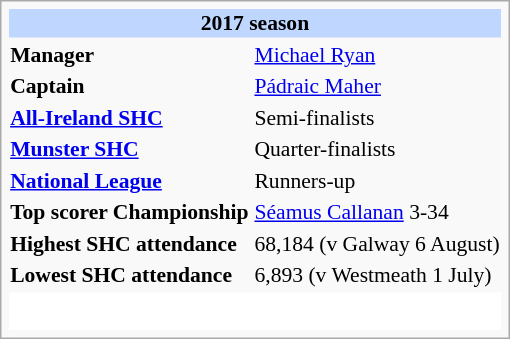<table class="infobox vevent" style="font-size: 90%;">
<tr>
<th style="background: #BFD7FF; text-align: center" colspan="3">2017 season</th>
</tr>
<tr>
<td><strong>Manager</strong></td>
<td colspan="2"><a href='#'>Michael Ryan</a></td>
</tr>
<tr>
<td><strong>Captain</strong></td>
<td colspan="2"><a href='#'>Pádraic Maher</a></td>
</tr>
<tr>
<td><strong><a href='#'>All-Ireland SHC</a></strong></td>
<td colspan="2">Semi-finalists</td>
</tr>
<tr>
<td><strong><a href='#'>Munster SHC</a></strong></td>
<td colspan="2">Quarter-finalists</td>
</tr>
<tr>
<td><strong><a href='#'>National League</a></strong></td>
<td colspan="2">Runners-up</td>
</tr>
<tr>
<td><strong>Top scorer Championship</strong></td>
<td colspan="2"><a href='#'>Séamus Callanan</a> 3-34</td>
</tr>
<tr>
<td><strong>Highest SHC attendance</strong></td>
<td colspan="2">68,184 (v Galway 6 August)</td>
</tr>
<tr>
<td><strong>Lowest SHC attendance</strong></td>
<td colspan="2">6,893 (v Westmeath 1 July)</td>
</tr>
<tr>
<td class="toccolours" style="background:#fff;" colspan="3"><br><table style="width:100%; text-align:center;">
<tr>
<td></td>
</tr>
</table>
</td>
</tr>
</table>
